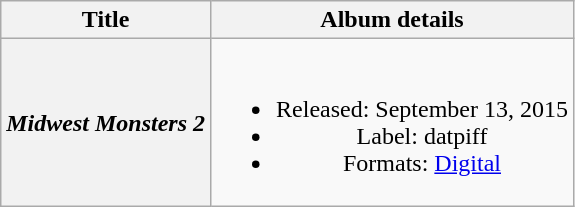<table class="wikitable plainrowheaders" style="text-align:center;">
<tr>
<th scope="col">Title</th>
<th scope="col">Album details</th>
</tr>
<tr>
<th scope="row"><em>Midwest Monsters 2</em></th>
<td><br><ul><li>Released: September 13, 2015</li><li>Label: datpiff</li><li>Formats: <a href='#'>Digital</a></li></ul></td>
</tr>
</table>
